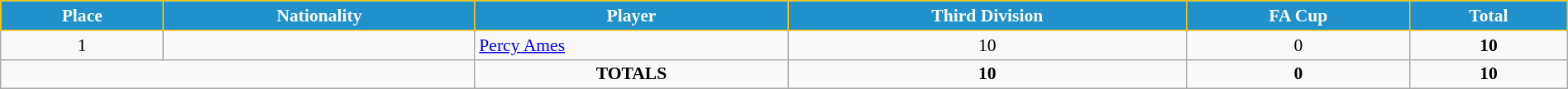<table class="wikitable" style="text-align:center; font-size:90%; width:100%;">
<tr>
<th style="background:#2191CC; color:white; border:1px solid #F7C408; text-align:center;">Place</th>
<th style="background:#2191CC; color:white; border:1px solid #F7C408; text-align:center;">Nationality</th>
<th style="background:#2191CC; color:white; border:1px solid #F7C408; text-align:center;">Player</th>
<th style="background:#2191CC; color:white; border:1px solid #F7C408; text-align:center;">Third Division</th>
<th style="background:#2191CC; color:white; border:1px solid #F7C408; text-align:center;">FA Cup</th>
<th style="background:#2191CC; color:white; border:1px solid #F7C408; text-align:center;">Total</th>
</tr>
<tr>
<td>1</td>
<td></td>
<td align="left"><a href='#'>Percy Ames</a></td>
<td>10</td>
<td>0</td>
<td><strong>10</strong></td>
</tr>
<tr>
<td colspan="2"></td>
<td><strong>TOTALS</strong></td>
<td><strong>10</strong></td>
<td><strong>0</strong></td>
<td><strong>10</strong></td>
</tr>
</table>
